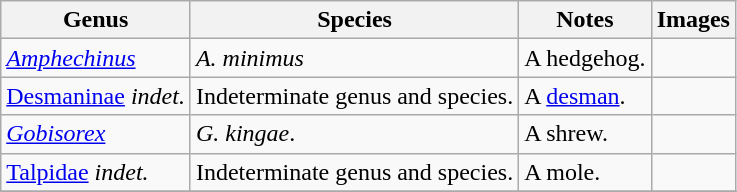<table class="wikitable">
<tr>
<th>Genus</th>
<th>Species</th>
<th>Notes</th>
<th>Images</th>
</tr>
<tr>
<td><em><a href='#'>Amphechinus</a></em></td>
<td><em>A. minimus</em></td>
<td>A hedgehog.</td>
<td></td>
</tr>
<tr>
<td><a href='#'>Desmaninae</a> <em>indet.</em></td>
<td>Indeterminate genus and species.</td>
<td>A <a href='#'>desman</a>.</td>
<td></td>
</tr>
<tr>
<td><em><a href='#'>Gobisorex</a></em></td>
<td><em>G. kingae</em>.</td>
<td>A shrew.</td>
<td></td>
</tr>
<tr>
<td><a href='#'>Talpidae</a> <em>indet.</em></td>
<td>Indeterminate genus and species.</td>
<td>A mole.</td>
<td></td>
</tr>
<tr>
</tr>
</table>
